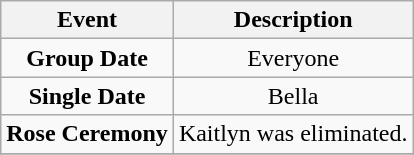<table class="wikitable sortable" style="text-align:center;">
<tr>
<th>Event</th>
<th>Description</th>
</tr>
<tr>
<td><strong>Group Date</strong></td>
<td>Everyone</td>
</tr>
<tr>
<td><strong>Single Date</strong></td>
<td>Bella</td>
</tr>
<tr>
<td><strong>Rose Ceremony</strong></td>
<td>Kaitlyn was eliminated.</td>
</tr>
<tr>
</tr>
</table>
